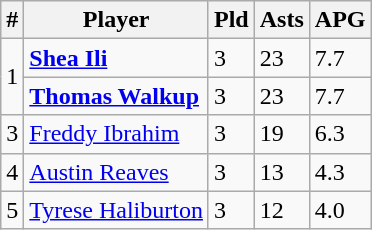<table class=wikitable width=auto>
<tr>
<th>#</th>
<th>Player</th>
<th>Pld</th>
<th>Asts</th>
<th>APG</th>
</tr>
<tr>
<td rowspan=2>1</td>
<td> <strong><a href='#'>Shea Ili</a></strong></td>
<td>3</td>
<td>23</td>
<td>7.7</td>
</tr>
<tr>
<td> <strong><a href='#'>Thomas Walkup</a></strong></td>
<td>3</td>
<td>23</td>
<td>7.7</td>
</tr>
<tr>
<td>3</td>
<td> <a href='#'>Freddy Ibrahim</a></td>
<td>3</td>
<td>19</td>
<td>6.3</td>
</tr>
<tr>
<td>4</td>
<td> <a href='#'>Austin Reaves</a></td>
<td>3</td>
<td>13</td>
<td>4.3</td>
</tr>
<tr>
<td>5</td>
<td> <a href='#'>Tyrese Haliburton</a></td>
<td>3</td>
<td>12</td>
<td>4.0</td>
</tr>
</table>
